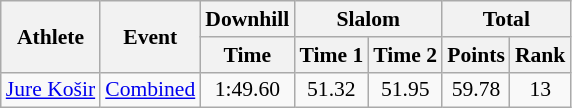<table class="wikitable" style="font-size:90%">
<tr>
<th rowspan="2">Athlete</th>
<th rowspan="2">Event</th>
<th>Downhill</th>
<th colspan="2">Slalom</th>
<th colspan="2">Total</th>
</tr>
<tr>
<th>Time</th>
<th>Time 1</th>
<th>Time 2</th>
<th>Points</th>
<th>Rank</th>
</tr>
<tr>
<td><a href='#'>Jure Košir</a></td>
<td><a href='#'>Combined</a></td>
<td align="center">1:49.60</td>
<td align="center">51.32</td>
<td align="center">51.95</td>
<td align="center">59.78</td>
<td align="center">13</td>
</tr>
</table>
